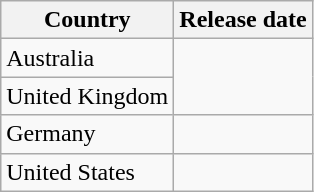<table class="wikitable">
<tr>
<th>Country</th>
<th>Release date</th>
</tr>
<tr>
<td>Australia</td>
<td rowspan="2"></td>
</tr>
<tr>
<td>United Kingdom</td>
</tr>
<tr>
<td>Germany</td>
<td></td>
</tr>
<tr>
<td>United States</td>
<td></td>
</tr>
</table>
